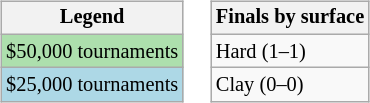<table>
<tr valign=top>
<td><br><table class=wikitable style="font-size:85%">
<tr>
<th>Legend</th>
</tr>
<tr style="background:#addfad;">
<td>$50,000 tournaments</td>
</tr>
<tr style="background:lightblue;">
<td>$25,000 tournaments</td>
</tr>
</table>
</td>
<td><br><table class=wikitable style="font-size:85%">
<tr>
<th>Finals by surface</th>
</tr>
<tr>
<td>Hard (1–1)</td>
</tr>
<tr>
<td>Clay (0–0)</td>
</tr>
</table>
</td>
</tr>
</table>
